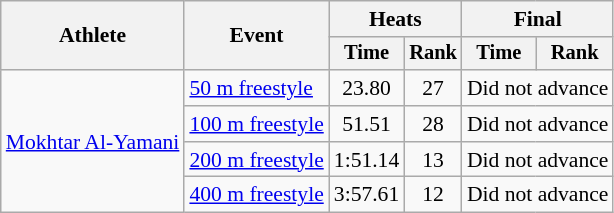<table class=wikitable style=font-size:90%;text-align:center>
<tr>
<th rowspan="2">Athlete</th>
<th rowspan="2">Event</th>
<th colspan="2">Heats</th>
<th colspan="2">Final</th>
</tr>
<tr style="font-size:95%">
<th>Time</th>
<th>Rank</th>
<th>Time</th>
<th>Rank</th>
</tr>
<tr>
<td align=left rowspan=4><a href='#'>Mokhtar Al-Yamani</a></td>
<td align=left><a href='#'>50 m freestyle</a></td>
<td>23.80</td>
<td>27</td>
<td colspan=2>Did not advance</td>
</tr>
<tr>
<td align=left><a href='#'>100 m freestyle</a></td>
<td>51.51</td>
<td>28</td>
<td colspan=2>Did not advance</td>
</tr>
<tr>
<td align=left><a href='#'>200 m freestyle</a></td>
<td>1:51.14</td>
<td>13</td>
<td colspan=2>Did not advance</td>
</tr>
<tr>
<td align=left><a href='#'>400 m freestyle</a></td>
<td>3:57.61</td>
<td>12</td>
<td colspan=2>Did not advance</td>
</tr>
</table>
